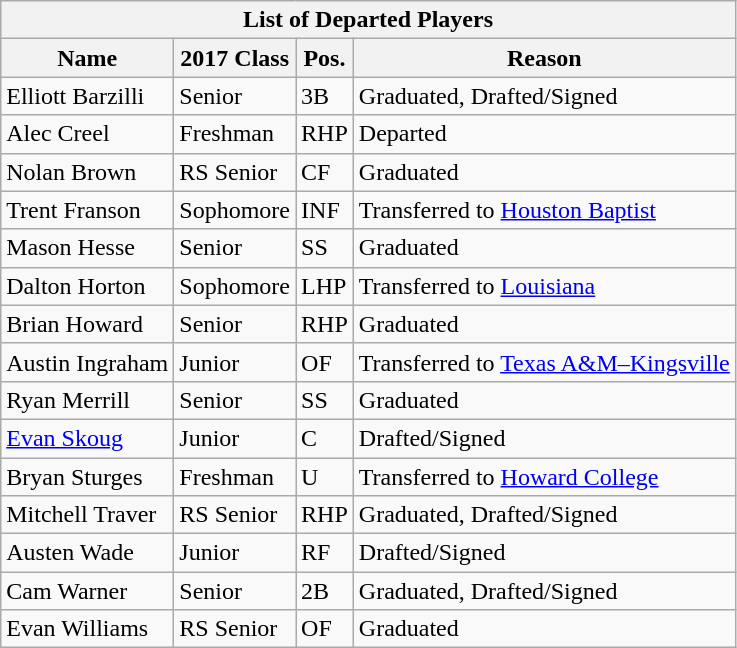<table class="wikitable collapsible">
<tr>
<th colspan="4">List of Departed Players</th>
</tr>
<tr>
<th>Name</th>
<th>2017 Class</th>
<th>Pos.</th>
<th>Reason</th>
</tr>
<tr>
<td>Elliott Barzilli</td>
<td>Senior</td>
<td>3B</td>
<td>Graduated, Drafted/Signed</td>
</tr>
<tr>
<td>Alec Creel</td>
<td>Freshman</td>
<td>RHP</td>
<td>Departed</td>
</tr>
<tr>
<td>Nolan Brown</td>
<td>RS Senior</td>
<td>CF</td>
<td>Graduated</td>
</tr>
<tr>
<td>Trent Franson</td>
<td>Sophomore</td>
<td>INF</td>
<td>Transferred to <a href='#'>Houston Baptist</a></td>
</tr>
<tr>
<td>Mason Hesse</td>
<td>Senior</td>
<td>SS</td>
<td>Graduated</td>
</tr>
<tr>
<td>Dalton Horton</td>
<td>Sophomore</td>
<td>LHP</td>
<td>Transferred to <a href='#'>Louisiana</a></td>
</tr>
<tr>
<td>Brian Howard</td>
<td>Senior</td>
<td>RHP</td>
<td>Graduated</td>
</tr>
<tr>
<td>Austin Ingraham</td>
<td>Junior</td>
<td>OF</td>
<td>Transferred to <a href='#'>Texas A&M–Kingsville</a></td>
</tr>
<tr>
<td>Ryan Merrill</td>
<td>Senior</td>
<td>SS</td>
<td>Graduated</td>
</tr>
<tr>
<td><a href='#'>Evan Skoug</a></td>
<td>Junior</td>
<td>C</td>
<td>Drafted/Signed</td>
</tr>
<tr>
<td>Bryan Sturges</td>
<td>Freshman</td>
<td>U</td>
<td>Transferred to <a href='#'>Howard College</a></td>
</tr>
<tr>
<td>Mitchell Traver</td>
<td>RS Senior</td>
<td>RHP</td>
<td>Graduated, Drafted/Signed</td>
</tr>
<tr>
<td>Austen Wade</td>
<td>Junior</td>
<td>RF</td>
<td>Drafted/Signed</td>
</tr>
<tr>
<td>Cam Warner</td>
<td>Senior</td>
<td>2B</td>
<td>Graduated, Drafted/Signed</td>
</tr>
<tr>
<td>Evan Williams</td>
<td>RS Senior</td>
<td>OF</td>
<td>Graduated</td>
</tr>
</table>
